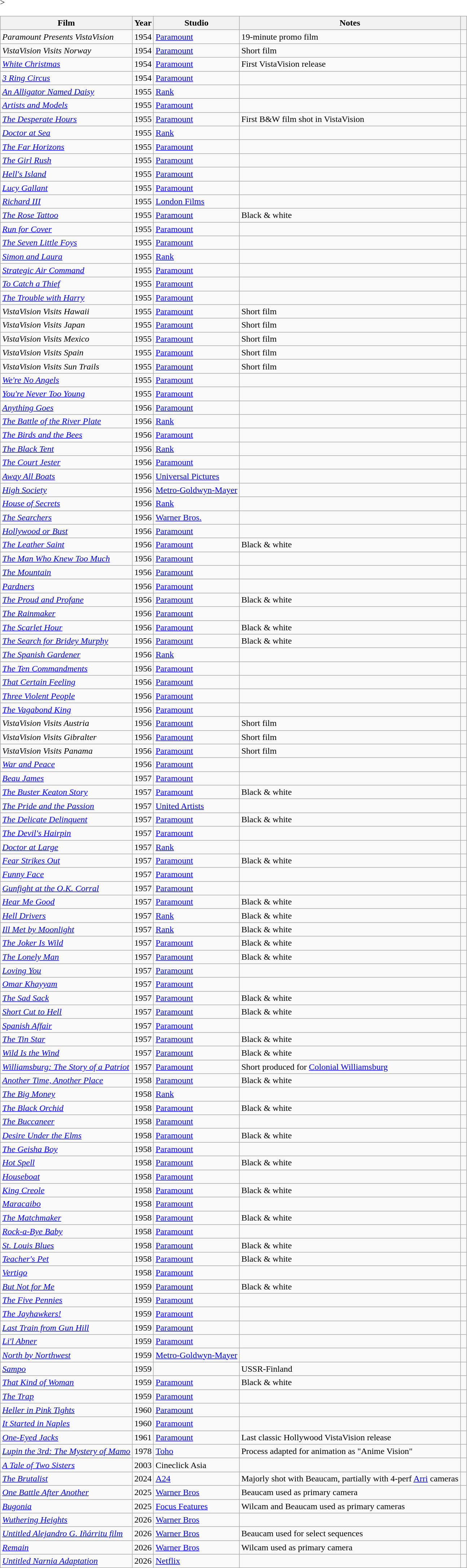<table class="wikitable sortable">
<tr>
<th>Film</th>
<th>Year</th>
<th>Studio</th>
<th class="unsortable">Notes</th>
<th class="unsortable"> </th>
</tr>
<tr>
<td><em>Paramount Presents VistaVision</em></td>
<td>1954</td>
<td><a href='#'>Paramount</a></td>
<td>19-minute promo film</td>
<td></td>
</tr>
<tr>
<td><em>VistaVision Visits Norway</em></td>
<td>1954</td>
<td><a href='#'>Paramount</a></td>
<td>Short film</td>
</tr>
<tr>
<td><em><a href='#'>White Christmas</a></em></td>
<td>1954</td>
<td><a href='#'>Paramount</a></td>
<td>First VistaVision release</td>
<td></td>
</tr>
<tr>
<td><em><a href='#'>3 Ring Circus</a></em></td>
<td>1954</td>
<td><a href='#'>Paramount</a></td>
<td></td>
<td></td>
</tr>
<tr>
<td><em><a href='#'>An Alligator Named Daisy</a></em></td>
<td>1955</td>
<td><a href='#'>Rank</a></td>
<td></td>
<td></td>
</tr>
<tr>
<td><em><a href='#'>Artists and Models</a></em></td>
<td>1955</td>
<td><a href='#'>Paramount</a></td>
<td></td>
<td></td>
</tr>
<tr>
<td><em><a href='#'>The Desperate Hours</a></em></td>
<td>1955</td>
<td><a href='#'>Paramount</a></td>
<td>First B&W film shot in VistaVision</td>
<td></td>
</tr>
<tr>
<td><em><a href='#'>Doctor at Sea</a></em></td>
<td>1955</td>
<td><a href='#'>Rank</a></td>
<td></td>
<td></td>
</tr>
<tr>
<td><em><a href='#'>The Far Horizons</a></em></td>
<td>1955</td>
<td><a href='#'>Paramount</a></td>
<td></td>
<td></td>
</tr>
<tr>
<td><em><a href='#'>The Girl Rush</a></em></td>
<td>1955</td>
<td><a href='#'>Paramount</a></td>
<td></td>
<td></td>
</tr>
<tr>
<td><em><a href='#'>Hell's Island</a></em></td>
<td>1955</td>
<td><a href='#'>Paramount</a></td>
<td></td>
<td></td>
</tr>
<tr>
<td><em><a href='#'>Lucy Gallant</a></em></td>
<td>1955</td>
<td><a href='#'>Paramount</a></td>
<td></td>
<td></td>
</tr>
<tr>
<td><em><a href='#'>Richard III</a></em></td>
<td>1955</td>
<td><a href='#'>London Films</a></td>
<td></td>
<td></td>
</tr>
<tr>
<td><em><a href='#'>The Rose Tattoo</a></em></td>
<td>1955</td>
<td><a href='#'>Paramount</a></td>
<td>Black & white</td>
<td></td>
</tr>
<tr>
<td><em><a href='#'>Run for Cover</a></em></td>
<td>1955</td>
<td><a href='#'>Paramount</a></td>
<td></td>
<td></td>
</tr>
<tr>
<td><em><a href='#'>The Seven Little Foys</a></em></td>
<td>1955</td>
<td><a href='#'>Paramount</a></td>
<td></td>
<td></td>
</tr>
<tr>
<td><em><a href='#'>Simon and Laura</a></em></td>
<td>1955</td>
<td><a href='#'>Rank</a></td>
<td></td>
<td></td>
</tr>
<tr>
<td><em><a href='#'>Strategic Air Command</a></em></td>
<td>1955</td>
<td><a href='#'>Paramount</a></td>
<td></td>
<td></td>
</tr>
<tr>
<td><em><a href='#'>To Catch a Thief</a></em></td>
<td>1955</td>
<td><a href='#'>Paramount</a></td>
<td></td>
<td></td>
</tr>
<tr>
<td><em><a href='#'>The Trouble with Harry</a></em></td>
<td>1955</td>
<td><a href='#'>Paramount</a></td>
<td></td>
<td></td>
</tr>
<tr>
<td><em>VistaVision Visits Hawaii</em></td>
<td>1955</td>
<td><a href='#'>Paramount</a></td>
<td>Short film</td>
<td></td>
</tr>
<tr>
<td><em>VistaVision Visits Japan</em></td>
<td>1955</td>
<td><a href='#'>Paramount</a></td>
<td>Short film</td>
<td></td>
</tr>
<tr>
<td><em>VistaVision Visits Mexico</em></td>
<td>1955</td>
<td><a href='#'>Paramount</a></td>
<td>Short film</td>
<td></td>
</tr>
<tr>
<td><em>VistaVision Visits Spain</em></td>
<td>1955</td>
<td><a href='#'>Paramount</a></td>
<td>Short film</td>
<td></td>
</tr>
<tr>
<td><em>VistaVision Visits Sun Trails</em></td>
<td>1955</td>
<td><a href='#'>Paramount</a></td>
<td>Short film</td>
<td></td>
</tr>
<tr>
<td><em><a href='#'>We're No Angels</a></em></td>
<td>1955</td>
<td><a href='#'>Paramount</a></td>
<td></td>
<td></td>
</tr>
<tr>
<td><em><a href='#'>You're Never Too Young</a></em></td>
<td>1955</td>
<td><a href='#'>Paramount</a></td>
<td></td>
<td></td>
</tr>
<tr>
<td><em><a href='#'>Anything Goes</a></em></td>
<td>1956</td>
<td><a href='#'>Paramount</a></td>
<td></td>
<td></td>
</tr>
<tr>
<td><em><a href='#'>The Battle of the River Plate</a></em></td>
<td>1956</td>
<td><a href='#'>Rank</a></td>
<td></td>
<td></td>
</tr>
<tr>
<td><em><a href='#'>The Birds and the Bees</a></em></td>
<td>1956</td>
<td><a href='#'>Paramount</a></td>
<td></td>
<td></td>
</tr>
<tr>
<td><em><a href='#'>The Black Tent</a></em></td>
<td>1956</td>
<td><a href='#'>Rank</a></td>
<td></td>
<td></td>
</tr>
<tr>
<td><em><a href='#'>The Court Jester</a></em></td>
<td>1956</td>
<td><a href='#'>Paramount</a></td>
<td></td>
<td></td>
</tr>
<tr>
<td><em><a href='#'>Away All Boats</a></em></td>
<td>1956</td>
<td><a href='#'>Universal Pictures</a></td>
<td></td>
<td></td>
</tr>
<tr>
<td><em><a href='#'>High Society</a></em></td>
<td>1956</td>
<td><a href='#'>Metro-Goldwyn-Mayer</a></td>
<td></td>
<td></td>
</tr>
<tr>
<td><em><a href='#'>House of Secrets</a></em></td>
<td>1956</td>
<td><a href='#'>Rank</a></td>
<td></td>
<td></td>
</tr>
<tr>
<td><em><a href='#'>The Searchers</a></em></td>
<td>1956</td>
<td><a href='#'>Warner Bros.</a></td>
<td></td>
<td></td>
</tr>
<tr>
<td><em><a href='#'>Hollywood or Bust</a></em></td>
<td>1956</td>
<td><a href='#'>Paramount</a></td>
<td></td>
<td></td>
</tr>
<tr>
<td><em><a href='#'>The Leather Saint</a></em></td>
<td>1956</td>
<td><a href='#'>Paramount</a></td>
<td>Black & white</td>
<td></td>
</tr>
<tr>
<td><em><a href='#'>The Man Who Knew Too Much</a></em></td>
<td>1956</td>
<td><a href='#'>Paramount</a></td>
<td></td>
<td></td>
</tr>
<tr>
<td><em><a href='#'>The Mountain</a></em></td>
<td>1956</td>
<td><a href='#'>Paramount</a></td>
<td></td>
<td></td>
</tr>
<tr>
<td><em><a href='#'>Pardners</a></em></td>
<td>1956</td>
<td><a href='#'>Paramount</a></td>
<td></td>
<td></td>
</tr>
<tr>
<td><em><a href='#'>The Proud and Profane</a></em></td>
<td>1956</td>
<td><a href='#'>Paramount</a></td>
<td>Black & white</td>
<td></td>
</tr>
<tr>
<td><em><a href='#'>The Rainmaker</a></em></td>
<td>1956</td>
<td><a href='#'>Paramount</a></td>
<td></td>
<td></td>
</tr>
<tr>
<td><em><a href='#'>The Scarlet Hour</a></em></td>
<td>1956</td>
<td><a href='#'>Paramount</a></td>
<td>Black & white</td>
<td></td>
</tr>
<tr>
<td><em><a href='#'>The Search for Bridey Murphy</a></em></td>
<td>1956</td>
<td><a href='#'>Paramount</a></td>
<td>Black & white</td>
<td></td>
</tr>
<tr>
<td><em><a href='#'>The Spanish Gardener</a></em></td>
<td>1956</td>
<td><a href='#'>Rank</a></td>
<td></td>
<td></td>
</tr>
<tr>
<td><em><a href='#'>The Ten Commandments</a></em></td>
<td>1956</td>
<td><a href='#'>Paramount</a></td>
<td></td>
<td></td>
</tr>
<tr>
<td><em><a href='#'>That Certain Feeling</a></em></td>
<td>1956</td>
<td><a href='#'>Paramount</a></td>
<td></td>
<td></td>
</tr>
<tr>
<td><em><a href='#'>Three Violent People</a></em></td>
<td>1956</td>
<td><a href='#'>Paramount</a></td>
<td></td>
<td></td>
</tr>
<tr>
<td><em><a href='#'>The Vagabond King</a></em></td>
<td>1956</td>
<td><a href='#'>Paramount</a></td>
<td></td>
<td></td>
</tr>
<tr>
<td><em>VistaVision Visits Austria</em></td>
<td>1956</td>
<td><a href='#'>Paramount</a></td>
<td>Short film</td>
<td></td>
</tr>
<tr>
<td><em>VistaVision Visits Gibralter</em></td>
<td>1956</td>
<td><a href='#'>Paramount</a></td>
<td>Short film</td>
<td></td>
</tr>
<tr>
<td><em>VistaVision Visits Panama</em></td>
<td>1956</td>
<td><a href='#'>Paramount</a></td>
<td>Short film</td>
<td></td>
</tr>
<tr>
<td><em><a href='#'>War and Peace</a></em></td>
<td>1956</td>
<td><a href='#'>Paramount</a></td>
<td></td>
<td></td>
</tr>
<tr>
<td><em><a href='#'>Beau James</a></em></td>
<td>1957</td>
<td><a href='#'>Paramount</a></td>
<td></td>
<td></td>
</tr>
<tr>
<td><em><a href='#'>The Buster Keaton Story</a></em></td>
<td>1957</td>
<td><a href='#'>Paramount</a></td>
<td>Black & white</td>
<td></td>
</tr>
<tr>
<td><em><a href='#'>The Pride and the Passion</a></em></td>
<td>1957</td>
<td><a href='#'>United Artists</a></td>
<td></td>
<td></td>
</tr>
<tr>
<td><em><a href='#'>The Delicate Delinquent</a></em></td>
<td>1957</td>
<td><a href='#'>Paramount</a></td>
<td>Black & white</td>
<td></td>
</tr>
<tr>
<td><em><a href='#'>The Devil's Hairpin</a></em></td>
<td>1957</td>
<td><a href='#'>Paramount</a></td>
<td></td>
<td></td>
</tr>
<tr>
<td><em><a href='#'>Doctor at Large</a></em></td>
<td>1957</td>
<td><a href='#'>Rank</a></td>
<td></td>
<td></td>
</tr>
<tr>
<td><em><a href='#'>Fear Strikes Out</a></em></td>
<td>1957</td>
<td><a href='#'>Paramount</a></td>
<td>Black & white</td>
<td></td>
</tr>
<tr>
<td><em><a href='#'>Funny Face</a></em></td>
<td>1957</td>
<td><a href='#'>Paramount</a></td>
<td></td>
<td></td>
</tr>
<tr>
<td><em><a href='#'>Gunfight at the O.K. Corral</a></em></td>
<td>1957</td>
<td><a href='#'>Paramount</a></td>
<td></td>
<td></td>
</tr>
<tr>
<td><em><a href='#'>Hear Me Good</a></em></td>
<td>1957</td>
<td><a href='#'>Paramount</a></td>
<td>Black & white</td>
<td></td>
</tr>
<tr>
<td><em><a href='#'>Hell Drivers</a></em></td>
<td>1957</td>
<td><a href='#'>Rank</a></td>
<td>Black & white</td>
<td></td>
</tr>
<tr>
<td><em><a href='#'>Ill Met by Moonlight</a></em></td>
<td>1957</td>
<td><a href='#'>Rank</a></td>
<td>Black & white</td>
<td></td>
</tr>
<tr>
<td><em><a href='#'>The Joker Is Wild</a></em></td>
<td>1957</td>
<td><a href='#'>Paramount</a></td>
<td>Black & white</td>
<td></td>
</tr>
<tr>
<td><em><a href='#'>The Lonely Man</a></em></td>
<td>1957</td>
<td><a href='#'>Paramount</a></td>
<td>Black & white</td>
<td></td>
</tr>
<tr>
<td><em><a href='#'>Loving You</a></em></td>
<td>1957</td>
<td><a href='#'>Paramount</a></td>
<td></td>
<td></td>
</tr>
<tr>
<td><em><a href='#'>Omar Khayyam</a></em></td>
<td>1957</td>
<td><a href='#'>Paramount</a></td>
<td></td>
<td></td>
</tr>
<tr>
<td><em><a href='#'>The Sad Sack</a></em></td>
<td>1957</td>
<td><a href='#'>Paramount</a></td>
<td>Black & white</td>
<td></td>
</tr>
<tr>
<td><em><a href='#'>Short Cut to Hell</a></em></td>
<td>1957</td>
<td><a href='#'>Paramount</a></td>
<td>Black & white</td>
<td></td>
</tr>
<tr>
<td><em><a href='#'>Spanish Affair</a></em></td>
<td>1957</td>
<td><a href='#'>Paramount</a></td>
<td></td>
<td></td>
</tr>
<tr>
<td><em><a href='#'>The Tin Star</a></em></td>
<td>1957</td>
<td><a href='#'>Paramount</a></td>
<td>Black & white</td>
<td></td>
</tr>
<tr>
<td><em><a href='#'>Wild Is the Wind</a></em></td>
<td>1957</td>
<td><a href='#'>Paramount</a></td>
<td>Black & white</td>
<td></td>
</tr>
<tr>
<td><em><a href='#'>Williamsburg: The Story of a Patriot</a></em></td>
<td>1957</td>
<td><a href='#'>Paramount</a></td>
<td>Short produced for <a href='#'>Colonial Williamsburg</a></td>
<td></td>
</tr>
<tr>
<td><em><a href='#'>Another Time, Another Place</a></em></td>
<td>1958</td>
<td><a href='#'>Paramount</a></td>
<td>Black & white</td>
<td></td>
</tr>
<tr>
<td><em><a href='#'>The Big Money</a></em></td>
<td>1958</td>
<td><a href='#'>Rank</a></td>
<td></td>
<td></td>
</tr>
<tr>
<td><em><a href='#'>The Black Orchid</a></em></td>
<td>1958</td>
<td><a href='#'>Paramount</a></td>
<td>Black & white</td>
<td></td>
</tr>
<tr>
<td><em><a href='#'>The Buccaneer</a></em></td>
<td>1958</td>
<td><a href='#'>Paramount</a></td>
<td></td>
<td></td>
</tr>
<tr>
<td><em><a href='#'>Desire Under the Elms</a></em></td>
<td>1958</td>
<td><a href='#'>Paramount</a></td>
<td>Black & white</td>
<td></td>
</tr>
<tr>
<td><em><a href='#'>The Geisha Boy</a></em></td>
<td>1958</td>
<td><a href='#'>Paramount</a></td>
<td></td>
<td></td>
</tr>
<tr>
<td><em><a href='#'>Hot Spell</a></em></td>
<td>1958</td>
<td><a href='#'>Paramount</a></td>
<td>Black & white</td>
<td></td>
</tr>
<tr>
<td><em><a href='#'>Houseboat</a></em></td>
<td>1958</td>
<td><a href='#'>Paramount</a></td>
<td></td>
<td></td>
</tr>
<tr>
<td><em><a href='#'>King Creole</a></em></td>
<td>1958</td>
<td><a href='#'>Paramount</a></td>
<td>Black & white</td>
<td></td>
</tr>
<tr>
<td><em><a href='#'>Maracaibo</a></em></td>
<td>1958</td>
<td><a href='#'>Paramount</a></td>
<td></td>
<td></td>
</tr>
<tr>
<td><em><a href='#'>The Matchmaker</a></em></td>
<td>1958</td>
<td><a href='#'>Paramount</a></td>
<td>Black & white</td>
<td></td>
</tr>
<tr>
<td><em><a href='#'>Rock-a-Bye Baby</a></em></td>
<td>1958</td>
<td><a href='#'>Paramount</a></td>
<td></td>
<td></td>
</tr>
<tr>
<td><em><a href='#'>St. Louis Blues</a></em></td>
<td>1958</td>
<td><a href='#'>Paramount</a></td>
<td>Black & white</td>
<td></td>
</tr>
<tr>
<td><em><a href='#'>Teacher's Pet</a></em></td>
<td>1958</td>
<td><a href='#'>Paramount</a></td>
<td>Black & white</td>
<td></td>
</tr>
<tr>
<td><em><a href='#'>Vertigo</a></em></td>
<td>1958</td>
<td><a href='#'>Paramount</a></td>
<td></td>
<td></td>
</tr>
<tr>
<td><em><a href='#'>But Not for Me</a></em></td>
<td>1959</td>
<td><a href='#'>Paramount</a></td>
<td>Black & white</td>
<td></td>
</tr>
<tr>
<td><em><a href='#'>The Five Pennies</a></em></td>
<td>1959</td>
<td><a href='#'>Paramount</a></td>
<td></td>
<td></td>
</tr>
<tr>
<td><em><a href='#'>The Jayhawkers!</a></em></td>
<td>1959</td>
<td><a href='#'>Paramount</a></td>
<td></td>
<td></td>
</tr>
<tr>
<td><em><a href='#'>Last Train from Gun Hill</a></em></td>
<td>1959</td>
<td><a href='#'>Paramount</a></td>
<td></td>
<td></td>
</tr>
<tr>
<td><em><a href='#'>Li'l Abner</a></em></td>
<td>1959</td>
<td><a href='#'>Paramount</a></td>
<td></td>
<td></td>
</tr>
<tr>
<td><em><a href='#'>North by Northwest</a></em></td>
<td>1959</td>
<td><a href='#'>Metro-Goldwyn-Mayer</a></td>
<td></td>
<td></td>
</tr>
<tr>
<td><em><a href='#'>Sampo</a></em></td>
<td>1959</td>
<td></td>
<td>USSR-Finland</td>
<td></td>
</tr>
<tr>
<td><em><a href='#'>That Kind of Woman</a></em></td>
<td>1959</td>
<td><a href='#'>Paramount</a></td>
<td>Black & white</td>
<td></td>
</tr>
<tr>
<td><em><a href='#'>The Trap</a></em></td>
<td>1959</td>
<td><a href='#'>Paramount</a></td>
<td></td>
<td></td>
</tr>
<tr>
<td><em><a href='#'>Heller in Pink Tights</a></em></td>
<td>1960</td>
<td><a href='#'>Paramount</a></td>
<td></td>
<td></td>
</tr>
<tr>
<td><em><a href='#'>It Started in Naples</a></em></td>
<td>1960</td>
<td><a href='#'>Paramount</a></td>
<td></td>
<td></td>
</tr>
<tr>
<td><em><a href='#'>One-Eyed Jacks</a></em></td>
<td>1961</td>
<td><a href='#'>Paramount</a></td>
<td>Last classic Hollywood VistaVision release</td>
<td></td>
</tr>
<tr <! Please do not add 1970’s Japanese films here. It has been well documented that Vista was sometimes used as a generic term there to refer to 4-perf prints matted to 1.85 ratio >>
<td><em><a href='#'>Lupin the 3rd: The Mystery of Mamo</a></em></td>
<td>1978</td>
<td><a href='#'>Toho</a></td>
<td>Process adapted for animation as "Anime Vision"</td>
<td></td>
</tr>
<tr>
<td><em><a href='#'>A Tale of Two Sisters</a></em></td>
<td>2003</td>
<td>Cineclick Asia</td>
<td></td>
<td></td>
</tr>
<tr>
<td><em><a href='#'>The Brutalist</a></em></td>
<td>2024</td>
<td><a href='#'>A24</a></td>
<td>Majorly shot with Beaucam, partially with 4-perf <a href='#'>Arri</a> cameras</td>
<td></td>
</tr>
<tr>
<td><em><a href='#'>One Battle After Another</a></em></td>
<td>2025</td>
<td><a href='#'>Warner Bros</a></td>
<td>Beaucam used as primary camera</td>
<td></td>
</tr>
<tr>
<td><em><a href='#'>Bugonia</a></em></td>
<td>2025</td>
<td><a href='#'>Focus Features</a></td>
<td>Wilcam and Beaucam used as primary cameras</td>
<td></td>
</tr>
<tr>
<td><em><a href='#'>Wuthering Heights</a></em></td>
<td>2026</td>
<td><a href='#'>Warner Bros</a></td>
<td></td>
<td></td>
</tr>
<tr>
<td><em><a href='#'>Untitled Alejandro G. Iñárritu film</a></em></td>
<td>2026</td>
<td><a href='#'>Warner Bros</a></td>
<td>Beaucam used for select sequences</td>
<td></td>
</tr>
<tr>
<td><em><a href='#'>Remain</a></em></td>
<td>2026</td>
<td><a href='#'>Warner Bros</a></td>
<td>Wilcam used as primary camera</td>
<td></td>
</tr>
<tr>
<td><em><a href='#'>Untitled Narnia Adaptation</a></em></td>
<td>2026</td>
<td><a href='#'>Netflix</a></td>
<td> </td>
<td></td>
</tr>
</table>
